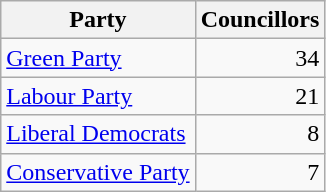<table class="wikitable">
<tr>
<th>Party</th>
<th>Councillors</th>
</tr>
<tr>
<td><a href='#'>Green Party</a></td>
<td style=text-align:right>34</td>
</tr>
<tr>
<td><a href='#'>Labour Party</a></td>
<td style=text-align:right>21</td>
</tr>
<tr>
<td><a href='#'>Liberal Democrats</a></td>
<td style=text-align:right>8</td>
</tr>
<tr>
<td><a href='#'>Conservative Party</a></td>
<td style=text-align:right>7</td>
</tr>
</table>
